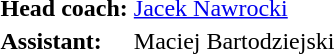<table>
<tr>
<td><strong>Head coach:</strong></td>
<td> <a href='#'>Jacek Nawrocki</a></td>
</tr>
<tr>
<td><strong>Assistant:</strong></td>
<td> Maciej Bartodziejski</td>
</tr>
<tr>
</tr>
</table>
